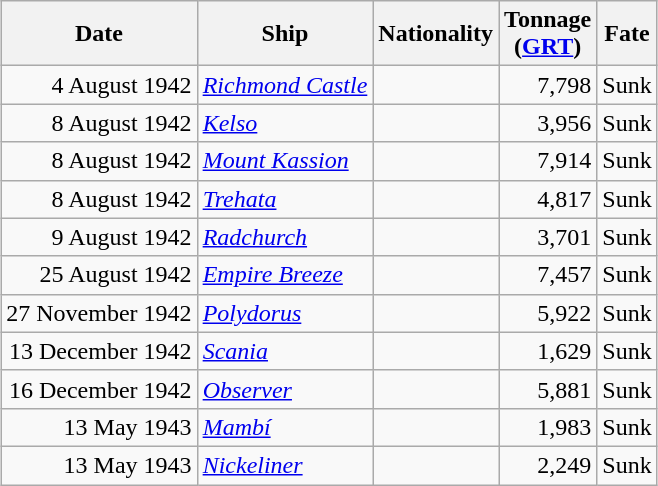<table class="wikitable sortable" style="margin: 1em auto 1em auto;" style="margin: 1em auto 1em auto;"|->
<tr>
<th>Date</th>
<th>Ship</th>
<th>Nationality</th>
<th>Tonnage<br>(<a href='#'>GRT</a>)</th>
<th>Fate</th>
</tr>
<tr>
<td align="right">4 August 1942</td>
<td align="left"><a href='#'><em>Richmond Castle</em></a></td>
<td align="left"></td>
<td align="right">7,798</td>
<td align="left">Sunk</td>
</tr>
<tr>
<td align="right">8 August 1942</td>
<td align="left"><a href='#'><em>Kelso</em></a></td>
<td align="left"></td>
<td align="right">3,956</td>
<td align="left">Sunk</td>
</tr>
<tr>
<td align="right">8 August 1942</td>
<td align="left"><a href='#'><em>Mount Kassion</em></a></td>
<td align="left"></td>
<td align="right">7,914</td>
<td align="left">Sunk</td>
</tr>
<tr>
<td align="right">8 August 1942</td>
<td align="left"><a href='#'><em>Trehata</em></a></td>
<td align="left"></td>
<td align="right">4,817</td>
<td align="left">Sunk</td>
</tr>
<tr>
<td align="right">9 August 1942</td>
<td align="left"><a href='#'><em>Radchurch</em></a></td>
<td align="left"></td>
<td align="right">3,701</td>
<td align="left">Sunk</td>
</tr>
<tr>
<td align="right">25 August 1942</td>
<td align="left"><a href='#'><em>Empire Breeze</em></a></td>
<td align="left"></td>
<td align="right">7,457</td>
<td align="left">Sunk</td>
</tr>
<tr>
<td align="right">27 November 1942</td>
<td align="left"><a href='#'><em>Polydorus</em></a></td>
<td align="left"></td>
<td align="right">5,922</td>
<td align="left">Sunk</td>
</tr>
<tr>
<td align="right">13 December 1942</td>
<td align="left"><a href='#'><em>Scania</em></a></td>
<td align="left"></td>
<td align="right">1,629</td>
<td align="left">Sunk</td>
</tr>
<tr>
<td align="right">16 December 1942</td>
<td align="left"><a href='#'><em>Observer</em></a></td>
<td align="left"></td>
<td align="right">5,881</td>
<td align="left">Sunk</td>
</tr>
<tr>
<td align="right">13 May 1943</td>
<td align="left"><a href='#'><em>Mambí</em></a></td>
<td align="left"></td>
<td align="right">1,983</td>
<td align="left">Sunk</td>
</tr>
<tr>
<td align="right">13 May 1943</td>
<td align="left"><a href='#'><em>Nickeliner</em></a></td>
<td align="left"></td>
<td align="right">2,249</td>
<td align="left">Sunk</td>
</tr>
</table>
